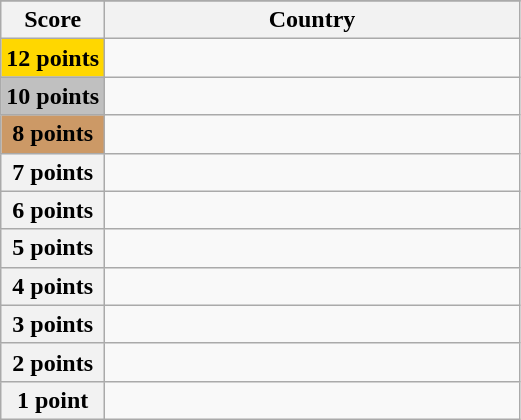<table class="wikitable">
<tr>
</tr>
<tr>
<th scope="col" width="20%">Score</th>
<th scope="col">Country</th>
</tr>
<tr>
<th scope="row" style="background:gold">12 points</th>
<td></td>
</tr>
<tr>
<th scope="row" style="background:silver">10 points</th>
<td></td>
</tr>
<tr>
<th scope="row" style="background:#CC9966">8 points</th>
<td></td>
</tr>
<tr>
<th scope="row">7 points</th>
<td></td>
</tr>
<tr>
<th scope="row">6 points</th>
<td></td>
</tr>
<tr>
<th scope="row">5 points</th>
<td></td>
</tr>
<tr>
<th scope="row">4 points</th>
<td></td>
</tr>
<tr>
<th scope="row">3 points</th>
<td></td>
</tr>
<tr>
<th scope="row">2 points</th>
<td></td>
</tr>
<tr>
<th scope="row">1 point</th>
<td></td>
</tr>
</table>
